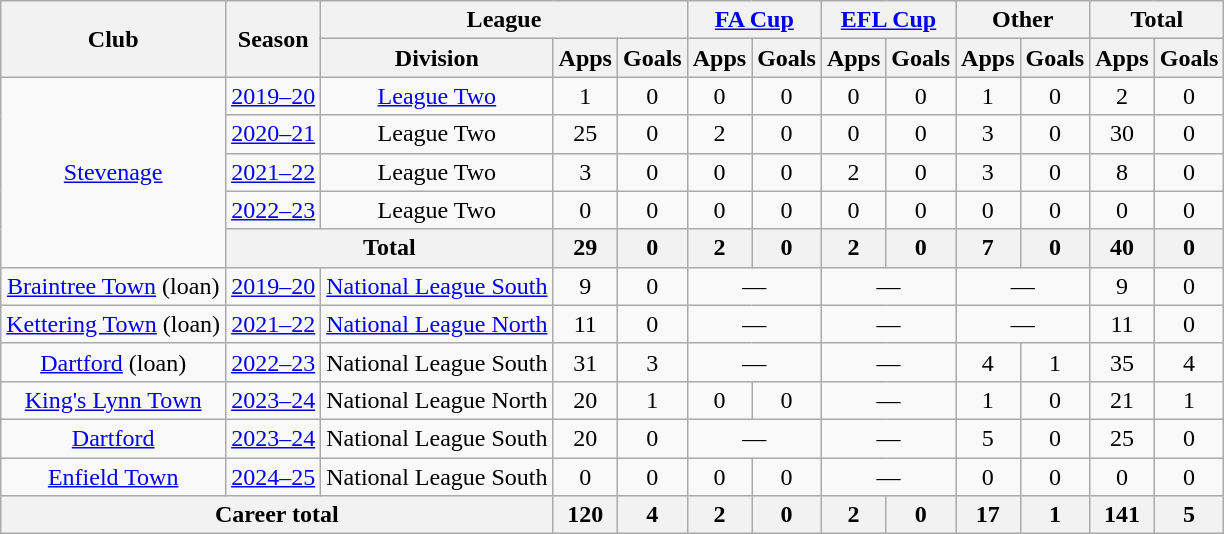<table class="wikitable" style="text-align:center">
<tr>
<th rowspan="2">Club</th>
<th rowspan="2">Season</th>
<th colspan="3">League</th>
<th colspan="2"><a href='#'>FA Cup</a></th>
<th colspan="2"><a href='#'>EFL Cup</a></th>
<th colspan="2">Other</th>
<th colspan="2">Total</th>
</tr>
<tr>
<th>Division</th>
<th>Apps</th>
<th>Goals</th>
<th>Apps</th>
<th>Goals</th>
<th>Apps</th>
<th>Goals</th>
<th>Apps</th>
<th>Goals</th>
<th>Apps</th>
<th>Goals</th>
</tr>
<tr>
<td rowspan="5"><a href='#'>Stevenage</a></td>
<td><a href='#'>2019–20</a></td>
<td><a href='#'>League Two</a></td>
<td>1</td>
<td>0</td>
<td>0</td>
<td>0</td>
<td>0</td>
<td>0</td>
<td>1</td>
<td>0</td>
<td>2</td>
<td>0</td>
</tr>
<tr>
<td><a href='#'>2020–21</a></td>
<td>League Two</td>
<td>25</td>
<td>0</td>
<td>2</td>
<td>0</td>
<td>0</td>
<td>0</td>
<td>3</td>
<td>0</td>
<td>30</td>
<td>0</td>
</tr>
<tr>
<td><a href='#'>2021–22</a></td>
<td>League Two</td>
<td>3</td>
<td>0</td>
<td>0</td>
<td>0</td>
<td>2</td>
<td>0</td>
<td>3</td>
<td>0</td>
<td>8</td>
<td>0</td>
</tr>
<tr>
<td><a href='#'>2022–23</a></td>
<td>League Two</td>
<td>0</td>
<td>0</td>
<td>0</td>
<td>0</td>
<td>0</td>
<td>0</td>
<td>0</td>
<td>0</td>
<td>0</td>
<td>0</td>
</tr>
<tr>
<th colspan="2">Total</th>
<th>29</th>
<th>0</th>
<th>2</th>
<th>0</th>
<th>2</th>
<th>0</th>
<th>7</th>
<th>0</th>
<th>40</th>
<th>0</th>
</tr>
<tr>
<td rowspan="1"><a href='#'>Braintree Town</a> (loan)</td>
<td><a href='#'>2019–20</a></td>
<td><a href='#'>National League South</a></td>
<td>9</td>
<td>0</td>
<td colspan="2">—</td>
<td colspan="2">—</td>
<td colspan="2">—</td>
<td>9</td>
<td>0</td>
</tr>
<tr>
<td rowspan="1"><a href='#'>Kettering Town</a> (loan)</td>
<td><a href='#'>2021–22</a></td>
<td><a href='#'>National League North</a></td>
<td>11</td>
<td>0</td>
<td colspan="2">—</td>
<td colspan="2">—</td>
<td colspan="2">—</td>
<td>11</td>
<td>0</td>
</tr>
<tr>
<td rowspan="1"><a href='#'>Dartford</a> (loan)</td>
<td><a href='#'>2022–23</a></td>
<td>National League South</td>
<td>31</td>
<td>3</td>
<td colspan="2">—</td>
<td colspan="2">—</td>
<td>4</td>
<td>1</td>
<td>35</td>
<td>4</td>
</tr>
<tr>
<td rowspan="1"><a href='#'>King's Lynn Town</a></td>
<td><a href='#'>2023–24</a></td>
<td>National League North</td>
<td>20</td>
<td>1</td>
<td>0</td>
<td>0</td>
<td colspan="2">—</td>
<td>1</td>
<td>0</td>
<td>21</td>
<td>1</td>
</tr>
<tr>
<td rowspan="1"><a href='#'>Dartford</a></td>
<td><a href='#'>2023–24</a></td>
<td>National League South</td>
<td>20</td>
<td>0</td>
<td colspan="2">—</td>
<td colspan="2">—</td>
<td>5</td>
<td>0</td>
<td>25</td>
<td>0</td>
</tr>
<tr>
<td rowspan="1"><a href='#'>Enfield Town</a></td>
<td><a href='#'>2024–25</a></td>
<td>National League South</td>
<td>0</td>
<td>0</td>
<td>0</td>
<td>0</td>
<td colspan="2">—</td>
<td>0</td>
<td>0</td>
<td>0</td>
<td>0</td>
</tr>
<tr>
<th colspan=3>Career total</th>
<th>120</th>
<th>4</th>
<th>2</th>
<th>0</th>
<th>2</th>
<th>0</th>
<th>17</th>
<th>1</th>
<th>141</th>
<th>5</th>
</tr>
</table>
